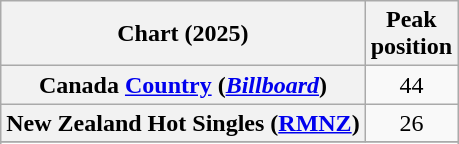<table class="wikitable sortable plainrowheaders" style="text-align:center">
<tr>
<th scope="col">Chart (2025)</th>
<th scope="col">Peak<br>position</th>
</tr>
<tr>
<th scope="row">Canada <a href='#'>Country</a> (<em><a href='#'>Billboard</a></em>)</th>
<td>44</td>
</tr>
<tr>
<th scope="row">New Zealand Hot Singles (<a href='#'>RMNZ</a>)</th>
<td>26</td>
</tr>
<tr>
</tr>
<tr>
</tr>
<tr>
</tr>
</table>
